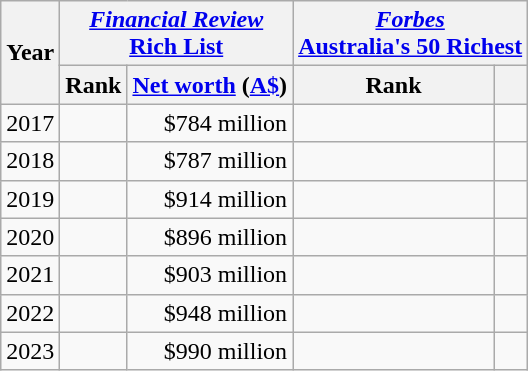<table class="wikitable">
<tr>
<th rowspan=2>Year</th>
<th colspan=2><em><a href='#'>Financial Review</a></em><br><a href='#'>Rich List</a></th>
<th colspan=2><em><a href='#'>Forbes</a></em><br><a href='#'>Australia's 50 Richest</a></th>
</tr>
<tr>
<th>Rank</th>
<th><a href='#'>Net worth</a> (<a href='#'>A$</a>)</th>
<th>Rank</th>
<th></th>
</tr>
<tr>
<td>2017</td>
<td align="center"></td>
<td align="right">$784 million</td>
<td align="center"></td>
<td align="right"></td>
</tr>
<tr>
<td>2018</td>
<td align="center"></td>
<td align="right">$787 million </td>
<td align="center"></td>
<td align="right"></td>
</tr>
<tr>
<td>2019</td>
<td align="center"></td>
<td align="right">$914 million </td>
<td align="center"></td>
<td align="right"></td>
</tr>
<tr>
<td>2020</td>
<td align="center"></td>
<td align="right">$896 million </td>
<td align="center"></td>
<td align="right"></td>
</tr>
<tr>
<td>2021</td>
<td align="center"></td>
<td align="right">$903 million </td>
<td align="center"></td>
<td align="right"></td>
</tr>
<tr>
<td>2022</td>
<td align="center"></td>
<td align="right">$948 million </td>
<td align="center"></td>
<td align="right"></td>
</tr>
<tr>
<td>2023</td>
<td align="center"></td>
<td align="right">$990 million </td>
<td align="center"></td>
<td align="right"></td>
</tr>
</table>
